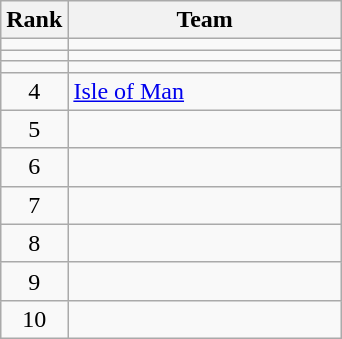<table class="wikitable" style="text-align:center;">
<tr>
<th>Rank</th>
<th width=175>Team</th>
</tr>
<tr>
<td></td>
<td align=left></td>
</tr>
<tr>
<td></td>
<td align=left></td>
</tr>
<tr>
<td></td>
<td align=left></td>
</tr>
<tr>
<td>4</td>
<td align=left> <a href='#'>Isle of Man</a></td>
</tr>
<tr>
<td>5</td>
<td align=left></td>
</tr>
<tr>
<td>6</td>
<td align=left></td>
</tr>
<tr>
<td>7</td>
<td align=left></td>
</tr>
<tr>
<td>8</td>
<td align=left></td>
</tr>
<tr>
<td>9</td>
<td align=left></td>
</tr>
<tr>
<td>10</td>
<td align=left></td>
</tr>
</table>
